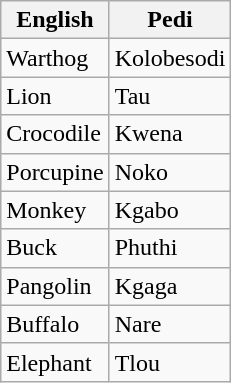<table class="wikitable">
<tr>
<th>English</th>
<th>Pedi</th>
</tr>
<tr>
<td>Warthog</td>
<td>Kolobesodi</td>
</tr>
<tr>
<td>Lion</td>
<td>Tau</td>
</tr>
<tr>
<td>Crocodile</td>
<td>Kwena</td>
</tr>
<tr>
<td>Porcupine</td>
<td>Noko</td>
</tr>
<tr>
<td>Monkey</td>
<td>Kgabo</td>
</tr>
<tr>
<td>Buck</td>
<td>Phuthi</td>
</tr>
<tr>
<td>Pangolin</td>
<td>Kgaga</td>
</tr>
<tr>
<td>Buffalo</td>
<td>Nare</td>
</tr>
<tr>
<td>Elephant</td>
<td>Tlou</td>
</tr>
</table>
